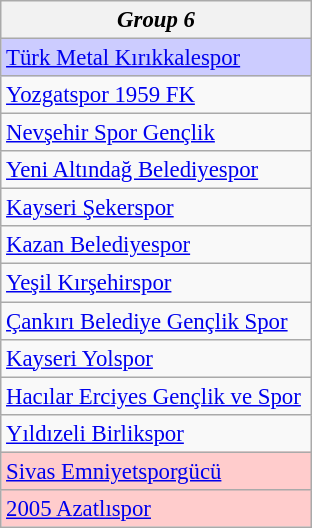<table class="wikitable collapsible collapsed" style="font-size:95%;">
<tr>
<th colspan="1" width="200"><em>Group 6</em></th>
</tr>
<tr>
<td style="background:#ccccff;"><a href='#'>Türk Metal Kırıkkalespor</a></td>
</tr>
<tr>
<td><a href='#'>Yozgatspor 1959 FK</a></td>
</tr>
<tr>
<td><a href='#'>Nevşehir Spor Gençlik</a></td>
</tr>
<tr>
<td><a href='#'>Yeni Altındağ Belediyespor</a></td>
</tr>
<tr>
<td><a href='#'>Kayseri Şekerspor</a></td>
</tr>
<tr>
<td><a href='#'>Kazan Belediyespor</a></td>
</tr>
<tr>
<td><a href='#'>Yeşil Kırşehirspor</a></td>
</tr>
<tr>
<td><a href='#'>Çankırı Belediye Gençlik Spor</a></td>
</tr>
<tr>
<td><a href='#'>Kayseri Yolspor</a></td>
</tr>
<tr>
<td><a href='#'>Hacılar Erciyes Gençlik ve Spor</a></td>
</tr>
<tr>
<td><a href='#'>Yıldızeli Birlikspor</a></td>
</tr>
<tr>
<td style="background:#fcc;"><a href='#'>Sivas Emniyetsporgücü</a></td>
</tr>
<tr>
<td style="background:#fcc;"><a href='#'>2005 Azatlıspor</a></td>
</tr>
</table>
